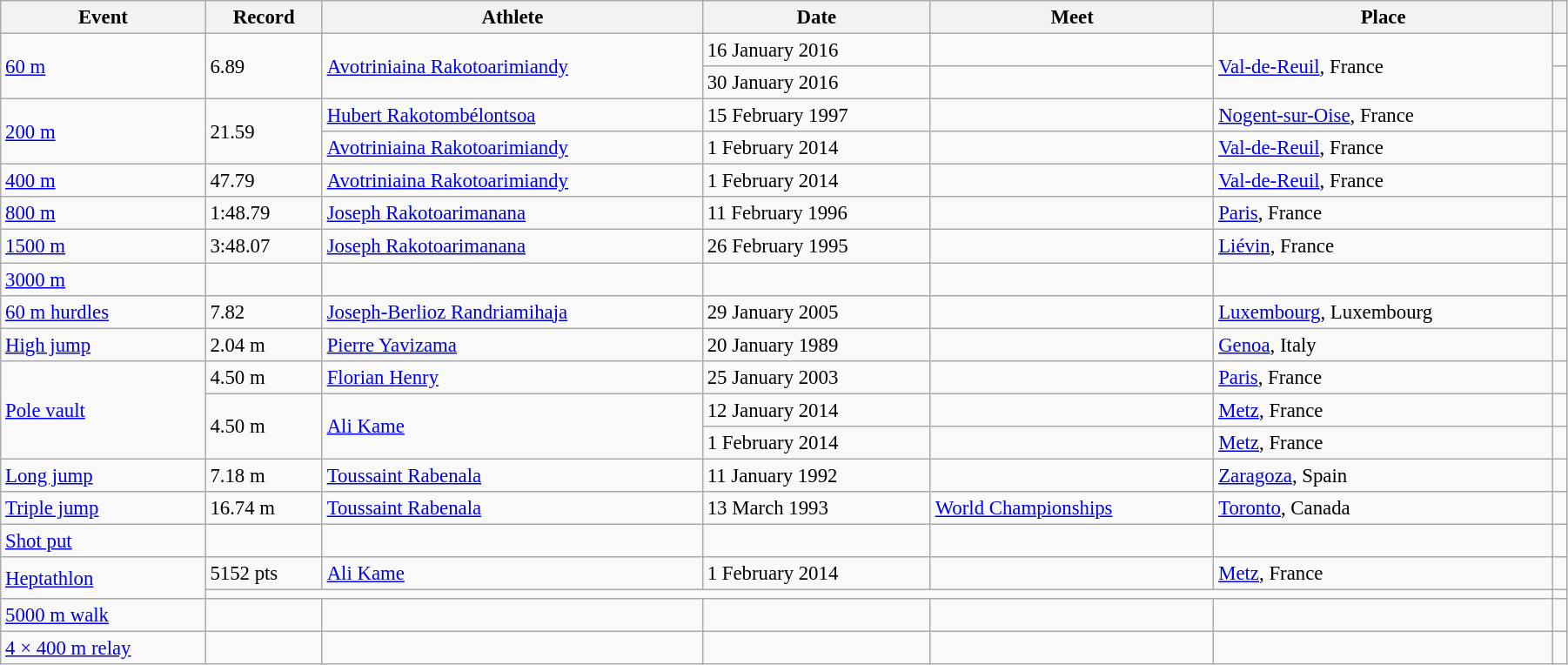<table class="wikitable" style="font-size:95%; width: 95%;">
<tr>
<th>Event</th>
<th>Record</th>
<th>Athlete</th>
<th>Date</th>
<th>Meet</th>
<th>Place</th>
<th></th>
</tr>
<tr>
<td rowspan=2><a href='#'>60 m</a></td>
<td rowspan=2>6.89</td>
<td rowspan=2><a href='#'>Avotriniaina Rakotoarimiandy</a></td>
<td>16 January 2016</td>
<td></td>
<td rowspan=2><a href='#'>Val-de-Reuil</a>, France</td>
<td></td>
</tr>
<tr>
<td>30 January 2016</td>
<td></td>
<td></td>
</tr>
<tr>
<td rowspan=2><a href='#'>200 m</a></td>
<td rowspan=2>21.59</td>
<td><a href='#'>Hubert Rakotombélontsoa</a></td>
<td>15 February 1997</td>
<td></td>
<td><a href='#'>Nogent-sur-Oise</a>, France</td>
<td></td>
</tr>
<tr>
<td><a href='#'>Avotriniaina Rakotoarimiandy</a></td>
<td>1 February 2014</td>
<td></td>
<td><a href='#'>Val-de-Reuil</a>, France</td>
<td></td>
</tr>
<tr>
<td><a href='#'>400 m</a></td>
<td>47.79</td>
<td><a href='#'>Avotriniaina Rakotoarimiandy</a></td>
<td>1 February 2014</td>
<td></td>
<td><a href='#'>Val-de-Reuil</a>, France</td>
<td></td>
</tr>
<tr>
<td><a href='#'>800 m</a></td>
<td>1:48.79</td>
<td><a href='#'>Joseph Rakotoarimanana</a></td>
<td>11 February 1996</td>
<td></td>
<td><a href='#'>Paris</a>, France</td>
<td></td>
</tr>
<tr>
<td><a href='#'>1500 m</a></td>
<td>3:48.07</td>
<td><a href='#'>Joseph Rakotoarimanana</a></td>
<td>26 February 1995</td>
<td></td>
<td><a href='#'>Liévin</a>, France</td>
<td></td>
</tr>
<tr>
<td><a href='#'>3000 m</a></td>
<td></td>
<td></td>
<td></td>
<td></td>
<td></td>
<td></td>
</tr>
<tr>
<td><a href='#'>60 m hurdles</a></td>
<td>7.82</td>
<td><a href='#'>Joseph-Berlioz Randriamihaja</a></td>
<td>29 January 2005</td>
<td></td>
<td><a href='#'>Luxembourg</a>, Luxembourg</td>
<td></td>
</tr>
<tr>
<td><a href='#'>High jump</a></td>
<td>2.04 m</td>
<td><a href='#'>Pierre Yavizama</a></td>
<td>20 January 1989</td>
<td></td>
<td><a href='#'>Genoa</a>, Italy</td>
<td></td>
</tr>
<tr>
<td rowspan=3><a href='#'>Pole vault</a></td>
<td>4.50 m</td>
<td><a href='#'>Florian Henry</a></td>
<td>25 January 2003</td>
<td></td>
<td><a href='#'>Paris</a>, France</td>
<td></td>
</tr>
<tr>
<td rowspan=2>4.50 m </td>
<td rowspan=2><a href='#'>Ali Kame</a></td>
<td>12 January 2014</td>
<td></td>
<td><a href='#'>Metz</a>, France</td>
<td></td>
</tr>
<tr>
<td>1 February 2014</td>
<td></td>
<td><a href='#'>Metz</a>, France</td>
<td></td>
</tr>
<tr>
<td><a href='#'>Long jump</a></td>
<td>7.18 m</td>
<td><a href='#'>Toussaint Rabenala</a></td>
<td>11 January 1992</td>
<td></td>
<td><a href='#'>Zaragoza</a>, Spain</td>
<td></td>
</tr>
<tr>
<td><a href='#'>Triple jump</a></td>
<td>16.74 m</td>
<td><a href='#'>Toussaint Rabenala</a></td>
<td>13 March 1993</td>
<td><a href='#'>World Championships</a></td>
<td><a href='#'>Toronto</a>, Canada</td>
<td></td>
</tr>
<tr>
<td><a href='#'>Shot put</a></td>
<td></td>
<td></td>
<td></td>
<td></td>
<td></td>
<td></td>
</tr>
<tr>
<td rowspan=2><a href='#'>Heptathlon</a></td>
<td>5152 pts</td>
<td><a href='#'>Ali Kame</a></td>
<td>1 February 2014</td>
<td></td>
<td><a href='#'>Metz</a>, France</td>
<td></td>
</tr>
<tr>
<td colspan=5></td>
<td></td>
</tr>
<tr>
<td><a href='#'>5000 m walk</a></td>
<td></td>
<td></td>
<td></td>
<td></td>
<td></td>
<td></td>
</tr>
<tr>
<td><a href='#'>4 × 400 m relay</a></td>
<td></td>
<td></td>
<td></td>
<td></td>
<td></td>
<td></td>
</tr>
</table>
